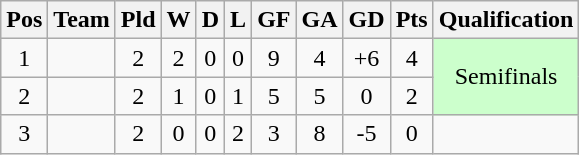<table class="wikitable" style=" text-align:center;">
<tr>
<th>Pos</th>
<th>Team</th>
<th>Pld</th>
<th>W</th>
<th>D</th>
<th>L</th>
<th>GF</th>
<th>GA</th>
<th>GD</th>
<th>Pts</th>
<th>Qualification</th>
</tr>
<tr>
<td>1</td>
<td></td>
<td>2</td>
<td>2</td>
<td>0</td>
<td>0</td>
<td>9</td>
<td>4</td>
<td>+6</td>
<td>4</td>
<td rowspan="2" style="background:#CCFFCC">Semifinals</td>
</tr>
<tr>
<td>2</td>
<td></td>
<td>2</td>
<td>1</td>
<td>0</td>
<td>1</td>
<td>5</td>
<td>5</td>
<td>0</td>
<td>2</td>
</tr>
<tr>
<td>3</td>
<td></td>
<td>2</td>
<td>0</td>
<td>0</td>
<td>2</td>
<td>3</td>
<td>8</td>
<td>-5</td>
<td>0</td>
<td></td>
</tr>
</table>
